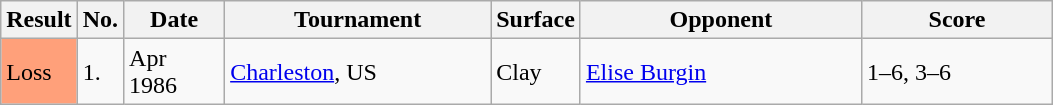<table class="sortable wikitable">
<tr>
<th style="width:40px">Result</th>
<th style="width:20px">No.</th>
<th style="width:60px">Date</th>
<th style="width:170px">Tournament</th>
<th style="width:50px">Surface</th>
<th style="width:180px">Opponent</th>
<th style="width:120px" class="unsortable">Score</th>
</tr>
<tr>
<td style="background:#ffa07a;">Loss</td>
<td>1.</td>
<td>Apr 1986</td>
<td><a href='#'>Charleston</a>, US</td>
<td>Clay</td>
<td> <a href='#'>Elise Burgin</a></td>
<td>1–6, 3–6</td>
</tr>
</table>
